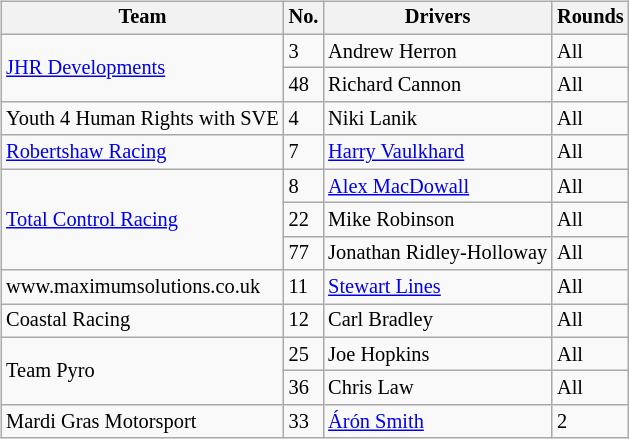<table>
<tr>
<td><br><table class="wikitable" style="font-size: 85%;">
<tr>
<th>Team</th>
<th>No.</th>
<th>Drivers</th>
<th>Rounds</th>
</tr>
<tr>
<td rowspan=2><a href='#'>JHR Developments</a></td>
<td>3</td>
<td> Andrew Herron</td>
<td>All</td>
</tr>
<tr>
<td>48</td>
<td> Richard Cannon</td>
<td>All</td>
</tr>
<tr>
<td>Youth 4 Human Rights with SVE</td>
<td>4</td>
<td> Niki Lanik</td>
<td>All</td>
</tr>
<tr>
<td><a href='#'>Robertshaw Racing</a></td>
<td>7</td>
<td> <a href='#'>Harry Vaulkhard</a></td>
<td>All</td>
</tr>
<tr>
<td rowspan=3><a href='#'>Total Control Racing</a></td>
<td>8</td>
<td> <a href='#'>Alex MacDowall</a></td>
<td>All</td>
</tr>
<tr>
<td>22</td>
<td> Mike Robinson</td>
<td>All</td>
</tr>
<tr>
<td>77</td>
<td> Jonathan Ridley-Holloway</td>
<td>All</td>
</tr>
<tr>
<td>www.maximumsolutions.co.uk</td>
<td>11</td>
<td> <a href='#'>Stewart Lines</a></td>
<td>All</td>
</tr>
<tr>
<td>Coastal Racing</td>
<td>12</td>
<td> Carl Bradley</td>
<td>All</td>
</tr>
<tr>
<td rowspan=2>Team Pyro</td>
<td>25</td>
<td> Joe Hopkins</td>
<td>All</td>
</tr>
<tr>
<td>36</td>
<td> Chris Law</td>
<td>All</td>
</tr>
<tr>
<td>Mardi Gras Motorsport</td>
<td>33</td>
<td> <a href='#'>Árón Smith</a></td>
<td>2</td>
</tr>
</table>
</td>
</tr>
</table>
